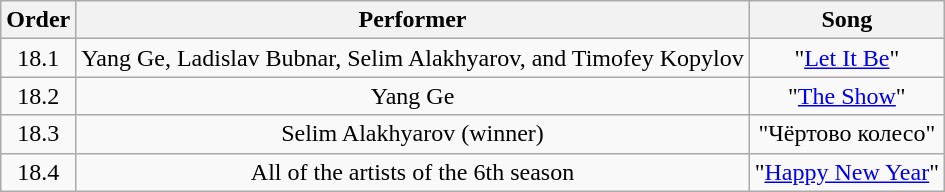<table class="wikitable" style="text-align:center;">
<tr>
<th>Order</th>
<th>Performer</th>
<th>Song</th>
</tr>
<tr>
<td>18.1</td>
<td>Yang Ge, Ladislav Bubnar, Selim Alakhyarov, and Timofey Kopylov</td>
<td>"<a href='#'>Let It Be</a>"</td>
</tr>
<tr>
<td>18.2</td>
<td>Yang Ge</td>
<td>"<a href='#'>The Show</a>"</td>
</tr>
<tr>
<td>18.3</td>
<td>Selim Alakhyarov (winner)</td>
<td>"Чёртово колесо"</td>
</tr>
<tr>
<td>18.4</td>
<td>All of the artists of the 6th season</td>
<td>"<a href='#'>Happy New Year</a>"</td>
</tr>
</table>
